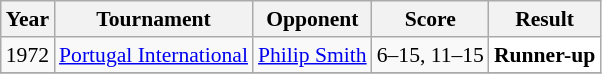<table class="sortable wikitable" style="font-size: 90%;">
<tr>
<th>Year</th>
<th>Tournament</th>
<th>Opponent</th>
<th>Score</th>
<th>Result</th>
</tr>
<tr>
<td align="center">1972</td>
<td align="left"><a href='#'>Portugal International</a></td>
<td align="left"> <a href='#'>Philip Smith</a></td>
<td align="left">6–15, 11–15</td>
<td style="text-align:left; background: white"> <strong>Runner-up</strong></td>
</tr>
<tr>
</tr>
</table>
